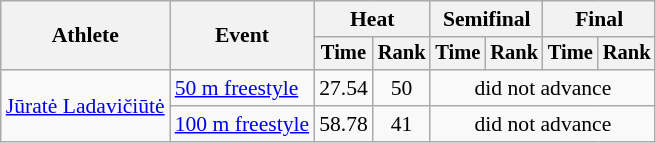<table class=wikitable style="font-size:90%">
<tr>
<th rowspan="2">Athlete</th>
<th rowspan="2">Event</th>
<th colspan="2">Heat</th>
<th colspan="2">Semifinal</th>
<th colspan="2">Final</th>
</tr>
<tr style="font-size:95%">
<th>Time</th>
<th>Rank</th>
<th>Time</th>
<th>Rank</th>
<th>Time</th>
<th>Rank</th>
</tr>
<tr align=center>
<td align=left rowspan=2><a href='#'>Jūratė Ladavičiūtė</a></td>
<td align=left><a href='#'>50 m freestyle</a></td>
<td>27.54</td>
<td>50</td>
<td colspan=4>did not advance</td>
</tr>
<tr align=center>
<td align=left><a href='#'>100 m freestyle</a></td>
<td>58.78</td>
<td>41</td>
<td colspan=4>did not advance</td>
</tr>
</table>
